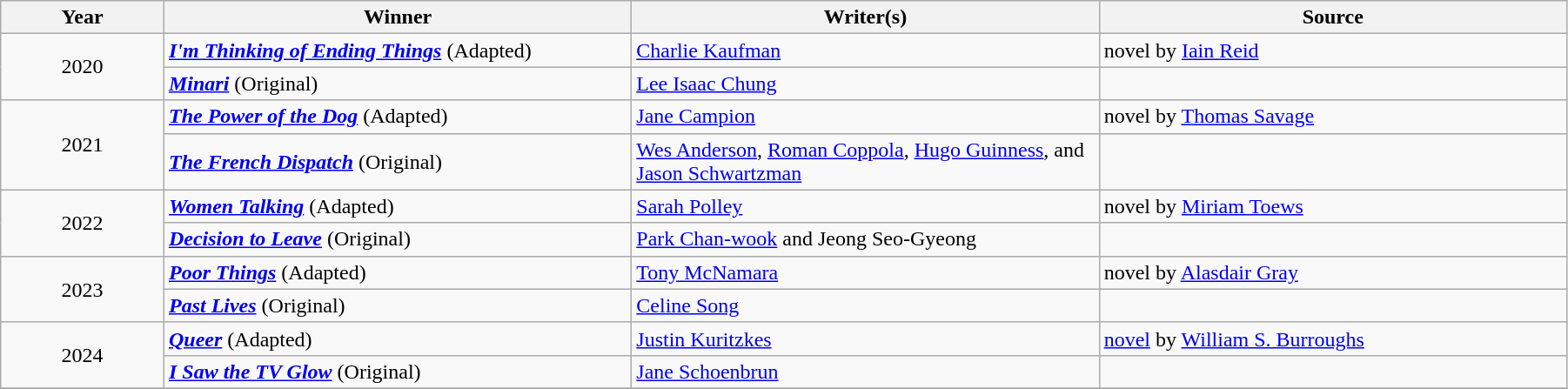<table class="wikitable" width="95%" cellpadding="5">
<tr>
<th width="100"><strong>Year</strong></th>
<th width="300"><strong>Winner</strong></th>
<th width="300"><strong>Writer(s)</strong></th>
<th width="300"><strong>Source</strong></th>
</tr>
<tr>
<td rowspan="2" style="text-align:center;">2020</td>
<td><strong><em><a href='#'>I'm Thinking of Ending Things</a></em></strong> (Adapted)</td>
<td><a href='#'>Charlie Kaufman</a></td>
<td>novel by <a href='#'>Iain Reid</a></td>
</tr>
<tr>
<td><strong><em><a href='#'>Minari</a></em></strong> (Original)</td>
<td><a href='#'>Lee Isaac Chung</a></td>
<td></td>
</tr>
<tr>
<td rowspan="2" style="text-align:center;">2021</td>
<td><strong><em><a href='#'>The Power of the Dog</a></em></strong> (Adapted)</td>
<td><a href='#'>Jane Campion</a></td>
<td>novel by <a href='#'>Thomas Savage</a></td>
</tr>
<tr>
<td><strong><em><a href='#'>The French Dispatch</a></em></strong> (Original)</td>
<td><a href='#'>Wes Anderson</a>, <a href='#'>Roman Coppola</a>, <a href='#'>Hugo Guinness</a>, and <a href='#'>Jason Schwartzman</a></td>
<td></td>
</tr>
<tr>
<td rowspan="2" style="text-align:center;">2022</td>
<td><strong><em><a href='#'>Women Talking</a></em></strong> (Adapted)</td>
<td><a href='#'>Sarah Polley</a></td>
<td>novel by <a href='#'>Miriam Toews</a></td>
</tr>
<tr>
<td><strong><em><a href='#'>Decision to Leave</a></em></strong> (Original)</td>
<td><a href='#'>Park Chan-wook</a> and Jeong Seo-Gyeong</td>
<td></td>
</tr>
<tr>
<td rowspan="2" style="text-align:center;">2023</td>
<td><strong><em><a href='#'>Poor Things</a></em></strong> (Adapted)</td>
<td><a href='#'>Tony McNamara</a></td>
<td>novel by <a href='#'>Alasdair Gray</a></td>
</tr>
<tr>
<td><strong><em><a href='#'>Past Lives</a></em></strong> (Original)</td>
<td><a href='#'>Celine Song</a></td>
<td></td>
</tr>
<tr>
<td rowspan="2" style="text-align:center;">2024</td>
<td><strong><em><a href='#'>Queer</a></em></strong> (Adapted)</td>
<td><a href='#'>Justin Kuritzkes</a></td>
<td><a href='#'>novel</a> by <a href='#'>William S. Burroughs</a></td>
</tr>
<tr>
<td><strong><em><a href='#'>I Saw the TV Glow</a></em></strong> (Original)</td>
<td><a href='#'>Jane Schoenbrun</a></td>
<td></td>
</tr>
<tr>
</tr>
</table>
